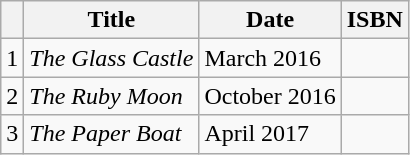<table class="wikitable">
<tr>
<th></th>
<th>Title</th>
<th>Date</th>
<th>ISBN</th>
</tr>
<tr>
<td>1</td>
<td><em>The Glass Castle</em></td>
<td>March 2016</td>
<td></td>
</tr>
<tr>
<td>2</td>
<td><em>The Ruby Moon</em></td>
<td>October 2016</td>
<td></td>
</tr>
<tr>
<td>3</td>
<td><em>The Paper Boat</em></td>
<td>April 2017</td>
<td></td>
</tr>
</table>
